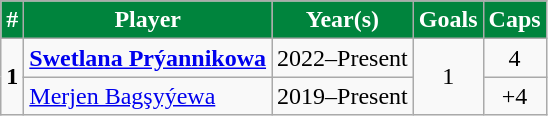<table class="wikitable sortable">
<tr>
<th style="background:#00843D;color:white">#</th>
<th style="background:#00843D;color:white">Player</th>
<th style="background:#00843D;color:white">Year(s)</th>
<th style="background:#00843D;color:white">Goals</th>
<th style="background:#00843D;color:white">Caps</th>
</tr>
<tr>
<td rowspan=2 align=center><strong>1</strong></td>
<td><strong><a href='#'>Swetlana Prýannikowa</a></strong></td>
<td>2022–Present</td>
<td rowspan=2 align=center>1</td>
<td align=center>4</td>
</tr>
<tr>
<td><a href='#'>Merjen Bagşyýewa</a></td>
<td>2019–Present</td>
<td align=center>+4</td>
</tr>
</table>
